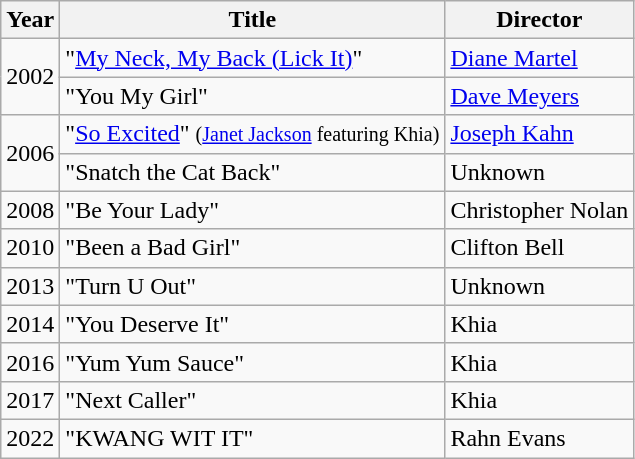<table class="wikitable">
<tr>
<th>Year</th>
<th>Title</th>
<th>Director</th>
</tr>
<tr>
<td rowspan="2">2002</td>
<td>"<a href='#'>My Neck, My Back (Lick It)</a>"</td>
<td><a href='#'>Diane Martel</a></td>
</tr>
<tr>
<td>"You My Girl"</td>
<td><a href='#'>Dave Meyers</a></td>
</tr>
<tr>
<td rowspan="2">2006</td>
<td>"<a href='#'>So Excited</a>" <small>(<a href='#'>Janet Jackson</a> featuring Khia)</small></td>
<td><a href='#'>Joseph Kahn</a></td>
</tr>
<tr>
<td>"Snatch the Cat Back"</td>
<td>Unknown</td>
</tr>
<tr>
<td>2008</td>
<td>"Be Your Lady"</td>
<td>Christopher Nolan</td>
</tr>
<tr>
<td>2010</td>
<td>"Been a Bad Girl"</td>
<td>Clifton Bell</td>
</tr>
<tr>
<td>2013</td>
<td>"Turn U Out"</td>
<td>Unknown</td>
</tr>
<tr>
<td>2014</td>
<td>"You Deserve It"</td>
<td>Khia</td>
</tr>
<tr>
<td>2016</td>
<td>"Yum Yum Sauce"</td>
<td>Khia</td>
</tr>
<tr>
<td>2017</td>
<td>"Next Caller"</td>
<td>Khia</td>
</tr>
<tr>
<td>2022</td>
<td>"KWANG WIT IT"</td>
<td>Rahn Evans</td>
</tr>
</table>
